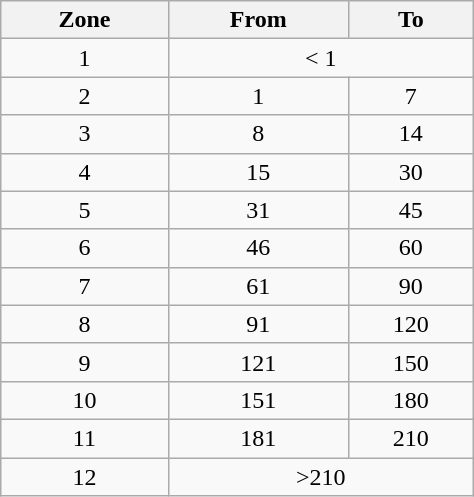<table class="wikitable"  style="text-align:center; width:25%;">
<tr>
<th>Zone</th>
<th>From</th>
<th>To</th>
</tr>
<tr>
<td>1</td>
<td colspan="2">< 1</td>
</tr>
<tr>
<td>2</td>
<td>1</td>
<td>7</td>
</tr>
<tr>
<td>3</td>
<td>8</td>
<td>14</td>
</tr>
<tr>
<td>4</td>
<td>15</td>
<td>30</td>
</tr>
<tr>
<td>5</td>
<td>31</td>
<td>45</td>
</tr>
<tr>
<td>6</td>
<td>46</td>
<td>60</td>
</tr>
<tr>
<td>7</td>
<td>61</td>
<td>90</td>
</tr>
<tr>
<td>8</td>
<td>91</td>
<td>120</td>
</tr>
<tr>
<td>9</td>
<td>121</td>
<td>150</td>
</tr>
<tr>
<td>10</td>
<td>151</td>
<td>180</td>
</tr>
<tr>
<td>11</td>
<td>181</td>
<td>210</td>
</tr>
<tr>
<td>12</td>
<td colspan="2">>210</td>
</tr>
</table>
